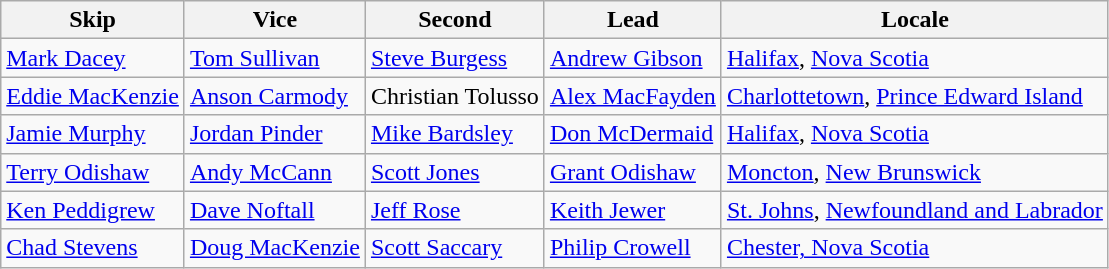<table class="wikitable">
<tr>
<th>Skip</th>
<th>Vice</th>
<th>Second</th>
<th>Lead</th>
<th>Locale</th>
</tr>
<tr>
<td><a href='#'>Mark Dacey</a></td>
<td><a href='#'>Tom Sullivan</a></td>
<td><a href='#'>Steve Burgess</a></td>
<td><a href='#'>Andrew Gibson</a></td>
<td><a href='#'>Halifax</a>, <a href='#'>Nova Scotia</a></td>
</tr>
<tr>
<td><a href='#'>Eddie MacKenzie</a></td>
<td><a href='#'>Anson Carmody</a></td>
<td>Christian Tolusso</td>
<td><a href='#'>Alex MacFayden</a></td>
<td> <a href='#'>Charlottetown</a>, <a href='#'>Prince Edward Island</a></td>
</tr>
<tr>
<td><a href='#'>Jamie Murphy</a></td>
<td><a href='#'>Jordan Pinder</a></td>
<td><a href='#'>Mike Bardsley</a></td>
<td><a href='#'>Don McDermaid</a></td>
<td> <a href='#'>Halifax</a>, <a href='#'>Nova Scotia</a></td>
</tr>
<tr>
<td><a href='#'>Terry Odishaw</a></td>
<td><a href='#'>Andy McCann</a></td>
<td><a href='#'>Scott Jones</a></td>
<td><a href='#'>Grant Odishaw</a></td>
<td> <a href='#'>Moncton</a>, <a href='#'>New Brunswick</a></td>
</tr>
<tr>
<td><a href='#'>Ken Peddigrew</a></td>
<td><a href='#'>Dave Noftall</a></td>
<td><a href='#'>Jeff Rose</a></td>
<td><a href='#'>Keith Jewer</a></td>
<td> <a href='#'>St. Johns</a>, <a href='#'>Newfoundland and Labrador</a></td>
</tr>
<tr>
<td><a href='#'>Chad Stevens</a></td>
<td><a href='#'>Doug MacKenzie</a></td>
<td><a href='#'>Scott Saccary</a></td>
<td><a href='#'>Philip Crowell</a></td>
<td> <a href='#'>Chester, Nova Scotia</a></td>
</tr>
</table>
